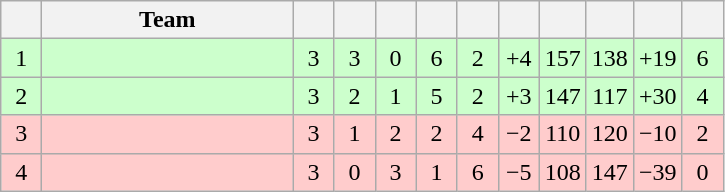<table class=wikitable style="text-align: center;">
<tr>
<th style="width: 20px;"></th>
<th style="width: 160px;">Team</th>
<th style="width: 20px;"></th>
<th style="width: 20px;"></th>
<th style="width: 20px;"></th>
<th style="width: 20px;"></th>
<th style="width: 20px;"></th>
<th style="width: 20px;"></th>
<th style="width: 20px;"></th>
<th style="width: 20px;"></th>
<th style="width: 20px;"></th>
<th style="width: 20px;"></th>
</tr>
<tr style="background: #CCFFCC;">
<td>1</td>
<td style="text-align: left;"></td>
<td>3</td>
<td>3</td>
<td>0</td>
<td>6</td>
<td>2</td>
<td>+4</td>
<td>157</td>
<td>138</td>
<td>+19</td>
<td>6</td>
</tr>
<tr style="background: #CCFFCC;">
<td>2</td>
<td style="text-align: left;"></td>
<td>3</td>
<td>2</td>
<td>1</td>
<td>5</td>
<td>2</td>
<td>+3</td>
<td>147</td>
<td>117</td>
<td>+30</td>
<td>4</td>
</tr>
<tr style="background: #FFCCCC;">
<td>3</td>
<td style="text-align: left;"></td>
<td>3</td>
<td>1</td>
<td>2</td>
<td>2</td>
<td>4</td>
<td>−2</td>
<td>110</td>
<td>120</td>
<td>−10</td>
<td>2</td>
</tr>
<tr style="background: #FFCCCC;">
<td>4</td>
<td style="text-align: left;"></td>
<td>3</td>
<td>0</td>
<td>3</td>
<td>1</td>
<td>6</td>
<td>−5</td>
<td>108</td>
<td>147</td>
<td>−39</td>
<td>0</td>
</tr>
</table>
